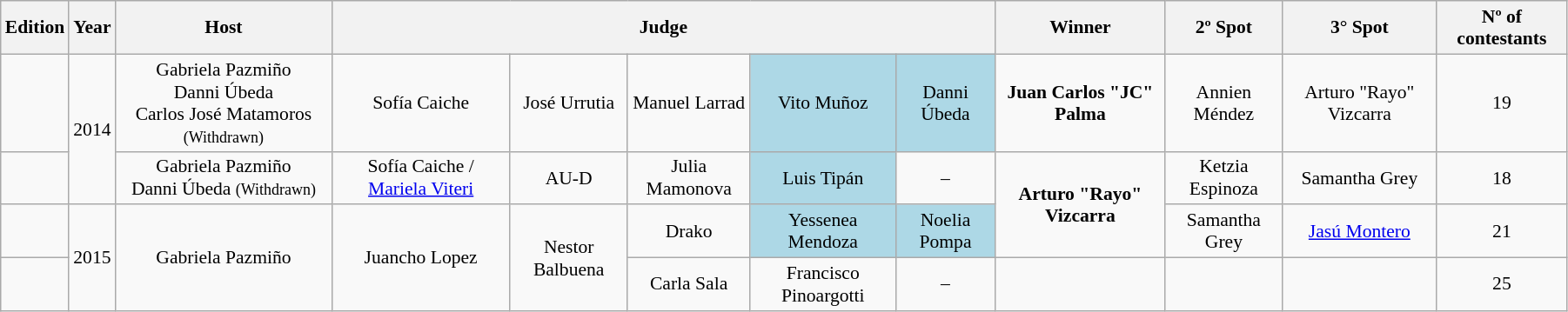<table class="wikitable" style="font-size:90%; width:95%; text-align: center;">
<tr>
<th>Edition</th>
<th>Year</th>
<th>Host</th>
<th colspan=5>Judge</th>
<th>Winner</th>
<th>2º Spot</th>
<th>3° Spot</th>
<th>Nº of contestants</th>
</tr>
<tr>
<td></td>
<td rowspan=2>2014</td>
<td>Gabriela Pazmiño<br>Danni Úbeda<br>Carlos José Matamoros <small>(Withdrawn)</small></td>
<td>Sofía Caiche</td>
<td>José Urrutia</td>
<td>Manuel Larrad</td>
<td bgcolor="LightBlue">Vito Muñoz</td>
<td bgcolor="LightBlue">Danni Úbeda</td>
<td><strong>Juan Carlos "JC" Palma</strong></td>
<td>Annien Méndez</td>
<td>Arturo "Rayo" Vizcarra</td>
<td>19</td>
</tr>
<tr>
<td></td>
<td>Gabriela Pazmiño<br>Danni Úbeda <small>(Withdrawn)</small></td>
<td>Sofía Caiche / <a href='#'>Mariela Viteri</a></td>
<td>AU-D</td>
<td>Julia Mamonova</td>
<td bgcolor="LightBlue">Luis Tipán</td>
<td rowspan=1>–</td>
<td rowspan=2><strong>Arturo "Rayo" Vizcarra</strong></td>
<td>Ketzia Espinoza</td>
<td>Samantha Grey</td>
<td>18</td>
</tr>
<tr>
<td></td>
<td rowspan=2>2015</td>
<td rowspan=2>Gabriela Pazmiño</td>
<td rowspan=2>Juancho Lopez</td>
<td rowspan=2>Nestor Balbuena</td>
<td>Drako</td>
<td bgcolor="LightBlue">Yessenea Mendoza</td>
<td bgcolor="LightBlue">Noelia Pompa</td>
<td>Samantha Grey</td>
<td><a href='#'>Jasú Montero</a></td>
<td>21</td>
</tr>
<tr>
<td></td>
<td>Carla Sala</td>
<td>Francisco Pinoargotti</td>
<td>–</td>
<td></td>
<td></td>
<td></td>
<td>25</td>
</tr>
</table>
